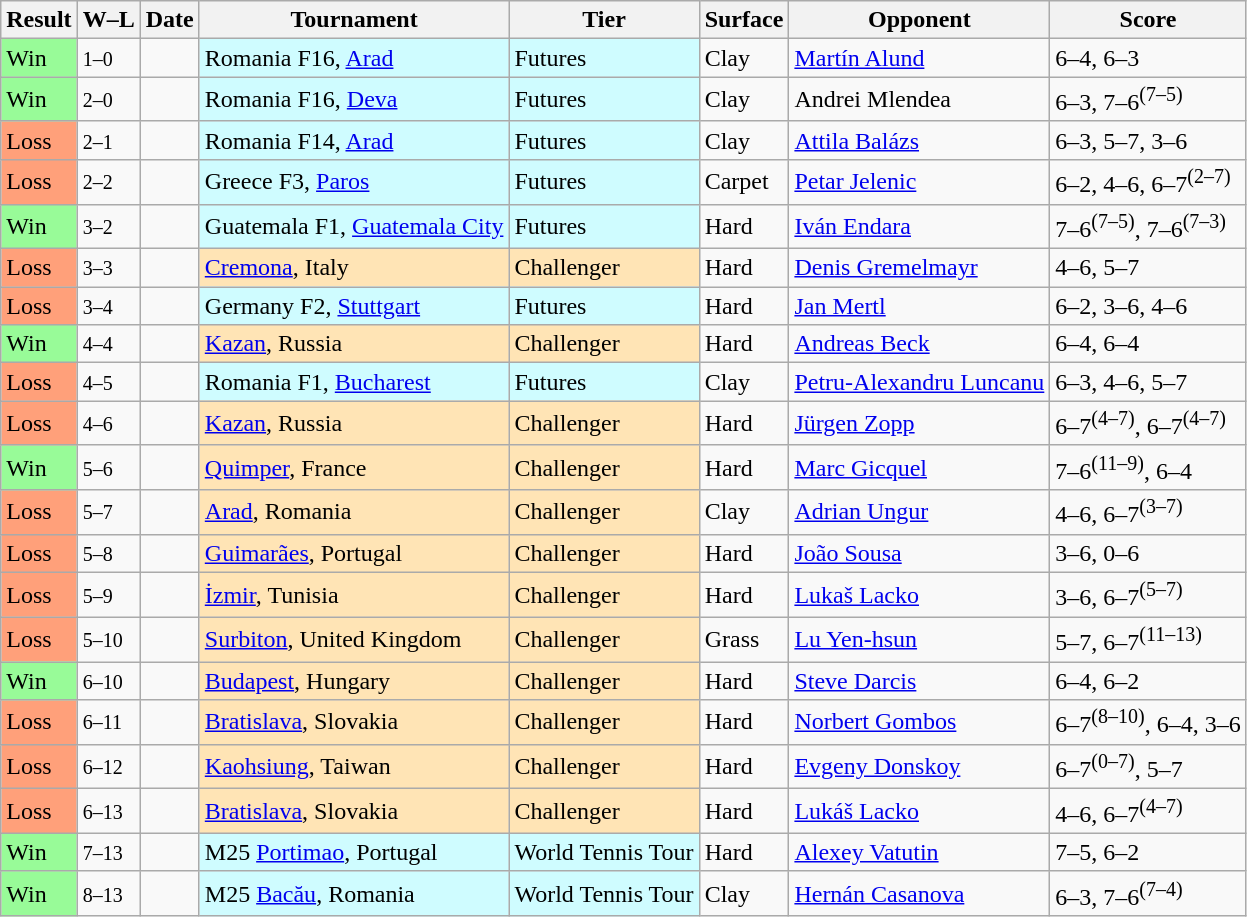<table class="sortable wikitable">
<tr>
<th>Result</th>
<th class="unsortable">W–L</th>
<th>Date</th>
<th>Tournament</th>
<th>Tier</th>
<th>Surface</th>
<th>Opponent</th>
<th class="unsortable">Score</th>
</tr>
<tr>
<td bgcolor=98FB98>Win</td>
<td><small>1–0</small></td>
<td></td>
<td style="background:#cffcff;">Romania F16, <a href='#'>Arad</a></td>
<td style="background:#cffcff;">Futures</td>
<td>Clay</td>
<td> <a href='#'>Martín Alund</a></td>
<td>6–4, 6–3</td>
</tr>
<tr>
<td bgcolor=98FB98>Win</td>
<td><small>2–0</small></td>
<td></td>
<td style="background:#cffcff;">Romania F16, <a href='#'>Deva</a></td>
<td style="background:#cffcff;">Futures</td>
<td>Clay</td>
<td> Andrei Mlendea</td>
<td>6–3, 7–6<sup>(7–5)</sup></td>
</tr>
<tr>
<td bgcolor=FFA07A>Loss</td>
<td><small>2–1</small></td>
<td></td>
<td style="background:#cffcff;">Romania F14, <a href='#'>Arad</a></td>
<td style="background:#cffcff;">Futures</td>
<td>Clay</td>
<td> <a href='#'>Attila Balázs</a></td>
<td>6–3, 5–7, 3–6</td>
</tr>
<tr>
<td bgcolor=FFA07A>Loss</td>
<td><small>2–2</small></td>
<td></td>
<td style="background:#cffcff;">Greece F3, <a href='#'>Paros</a></td>
<td style="background:#cffcff;">Futures</td>
<td>Carpet</td>
<td> <a href='#'>Petar Jelenic</a></td>
<td>6–2, 4–6, 6–7<sup>(2–7)</sup></td>
</tr>
<tr>
<td bgcolor=98FB98>Win</td>
<td><small>3–2</small></td>
<td></td>
<td style="background:#cffcff;">Guatemala F1, <a href='#'>Guatemala City</a></td>
<td style="background:#cffcff;">Futures</td>
<td>Hard</td>
<td> <a href='#'>Iván Endara</a></td>
<td>7–6<sup>(7–5)</sup>, 7–6<sup>(7–3)</sup></td>
</tr>
<tr>
<td bgcolor=FFA07A>Loss</td>
<td><small>3–3</small></td>
<td><a href='#'></a></td>
<td style="background:moccasin;"><a href='#'>Cremona</a>, Italy</td>
<td style="background:moccasin;">Challenger</td>
<td>Hard</td>
<td> <a href='#'>Denis Gremelmayr</a></td>
<td>4–6, 5–7</td>
</tr>
<tr>
<td bgcolor=FFA07A>Loss</td>
<td><small>3–4</small></td>
<td></td>
<td style="background:#cffcff;">Germany F2, <a href='#'>Stuttgart</a></td>
<td style="background:#cffcff;">Futures</td>
<td>Hard</td>
<td> <a href='#'>Jan Mertl</a></td>
<td>6–2, 3–6, 4–6</td>
</tr>
<tr>
<td bgcolor=98FB98>Win</td>
<td><small>4–4</small></td>
<td><a href='#'></a></td>
<td style="background:moccasin;"><a href='#'>Kazan</a>, Russia</td>
<td style="background:moccasin;">Challenger</td>
<td>Hard</td>
<td> <a href='#'>Andreas Beck</a></td>
<td>6–4, 6–4</td>
</tr>
<tr>
<td bgcolor=FFA07A>Loss</td>
<td><small>4–5</small></td>
<td></td>
<td style="background:#cffcff;">Romania F1, <a href='#'>Bucharest</a></td>
<td style="background:#cffcff;">Futures</td>
<td>Clay</td>
<td> <a href='#'>Petru-Alexandru Luncanu</a></td>
<td>6–3, 4–6, 5–7</td>
</tr>
<tr>
<td bgcolor=FFA07A>Loss</td>
<td><small>4–6</small></td>
<td><a href='#'></a></td>
<td style="background:moccasin;"><a href='#'>Kazan</a>, Russia</td>
<td style="background:moccasin;">Challenger</td>
<td>Hard</td>
<td> <a href='#'>Jürgen Zopp</a></td>
<td>6–7<sup>(4–7)</sup>, 6–7<sup>(4–7)</sup></td>
</tr>
<tr>
<td bgcolor=98FB98>Win</td>
<td><small>5–6</small></td>
<td><a href='#'></a></td>
<td style="background:moccasin;"><a href='#'>Quimper</a>, France</td>
<td style="background:moccasin;">Challenger</td>
<td>Hard</td>
<td> <a href='#'>Marc Gicquel</a></td>
<td>7–6<sup>(11–9)</sup>, 6–4</td>
</tr>
<tr>
<td bgcolor=FFA07A>Loss</td>
<td><small>5–7</small></td>
<td><a href='#'></a></td>
<td style="background:moccasin;"><a href='#'>Arad</a>, Romania</td>
<td style="background:moccasin;">Challenger</td>
<td>Clay</td>
<td> <a href='#'>Adrian Ungur</a></td>
<td>4–6, 6–7<sup>(3–7)</sup></td>
</tr>
<tr>
<td bgcolor=FFA07A>Loss</td>
<td><small>5–8</small></td>
<td><a href='#'></a></td>
<td style="background:moccasin;"><a href='#'>Guimarães</a>, Portugal</td>
<td style="background:moccasin;">Challenger</td>
<td>Hard</td>
<td> <a href='#'>João Sousa</a></td>
<td>3–6, 0–6</td>
</tr>
<tr>
<td bgcolor=FFA07A>Loss</td>
<td><small>5–9</small></td>
<td><a href='#'></a></td>
<td style="background:moccasin;"><a href='#'>İzmir</a>, Tunisia</td>
<td style="background:moccasin;">Challenger</td>
<td>Hard</td>
<td> <a href='#'>Lukaš Lacko</a></td>
<td>3–6, 6–7<sup>(5–7)</sup></td>
</tr>
<tr>
<td bgcolor=FFA07A>Loss</td>
<td><small>5–10</small></td>
<td><a href='#'></a></td>
<td style="background:moccasin;"><a href='#'>Surbiton</a>, United Kingdom</td>
<td style="background:moccasin;">Challenger</td>
<td>Grass</td>
<td> <a href='#'>Lu Yen-hsun</a></td>
<td>5–7, 6–7<sup>(11–13)</sup></td>
</tr>
<tr>
<td bgcolor=98FB98>Win</td>
<td><small>6–10</small></td>
<td><a href='#'></a></td>
<td style="background:moccasin;"><a href='#'>Budapest</a>, Hungary</td>
<td style="background:moccasin;">Challenger</td>
<td>Hard</td>
<td> <a href='#'>Steve Darcis</a></td>
<td>6–4, 6–2</td>
</tr>
<tr>
<td bgcolor=FFA07A>Loss</td>
<td><small>6–11</small></td>
<td><a href='#'></a></td>
<td style="background:moccasin;"><a href='#'>Bratislava</a>, Slovakia</td>
<td style="background:moccasin;">Challenger</td>
<td>Hard</td>
<td> <a href='#'>Norbert Gombos</a></td>
<td>6–7<sup>(8–10)</sup>, 6–4, 3–6</td>
</tr>
<tr>
<td bgcolor=FFA07A>Loss</td>
<td><small>6–12</small></td>
<td><a href='#'></a></td>
<td style="background:moccasin;"><a href='#'>Kaohsiung</a>, Taiwan</td>
<td style="background:moccasin;">Challenger</td>
<td>Hard</td>
<td> <a href='#'>Evgeny Donskoy</a></td>
<td>6–7<sup>(0–7)</sup>, 5–7</td>
</tr>
<tr>
<td bgcolor=FFA07A>Loss</td>
<td><small>6–13</small></td>
<td><a href='#'></a></td>
<td style="background:moccasin;"><a href='#'>Bratislava</a>, Slovakia</td>
<td style="background:moccasin;">Challenger</td>
<td>Hard</td>
<td> <a href='#'>Lukáš Lacko</a></td>
<td>4–6, 6–7<sup>(4–7)</sup></td>
</tr>
<tr>
<td bgcolor=98FB98>Win</td>
<td><small>7–13</small></td>
<td></td>
<td style="background:#cffcff;">M25 <a href='#'>Portimao</a>, Portugal</td>
<td style="background:#cffcff;">World Tennis Tour</td>
<td>Hard</td>
<td> <a href='#'>Alexey Vatutin</a></td>
<td>7–5, 6–2</td>
</tr>
<tr>
<td bgcolor=98FB98>Win</td>
<td><small>8–13</small></td>
<td></td>
<td style="background:#cffcff;">M25 <a href='#'>Bacău</a>, Romania</td>
<td style="background:#cffcff;">World Tennis Tour</td>
<td>Clay</td>
<td> <a href='#'>Hernán Casanova</a></td>
<td>6–3, 7–6<sup>(7–4)</sup></td>
</tr>
</table>
